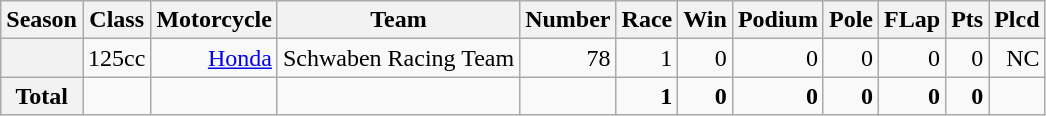<table class="wikitable">
<tr>
<th>Season</th>
<th>Class</th>
<th>Motorcycle</th>
<th>Team</th>
<th>Number</th>
<th>Race</th>
<th>Win</th>
<th>Podium</th>
<th>Pole</th>
<th>FLap</th>
<th>Pts</th>
<th>Plcd</th>
</tr>
<tr align="right">
<th></th>
<td>125cc</td>
<td><a href='#'>Honda</a></td>
<td>Schwaben Racing Team</td>
<td>78</td>
<td>1</td>
<td>0</td>
<td>0</td>
<td>0</td>
<td>0</td>
<td>0</td>
<td>NC</td>
</tr>
<tr align="right">
<th>Total</th>
<td></td>
<td></td>
<td></td>
<td></td>
<td><strong>1</strong></td>
<td><strong>0</strong></td>
<td><strong>0</strong></td>
<td><strong>0</strong></td>
<td><strong>0</strong></td>
<td><strong>0</strong></td>
<td></td>
</tr>
</table>
